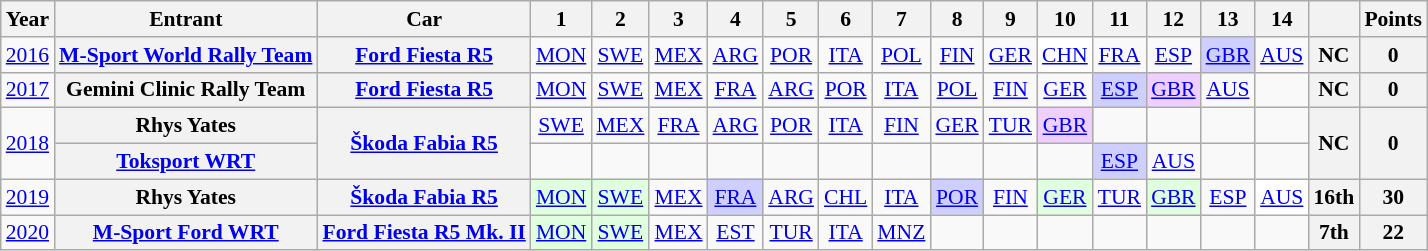<table class="wikitable" style="text-align:center; font-size:90%;">
<tr>
<th>Year</th>
<th>Entrant</th>
<th>Car</th>
<th>1</th>
<th>2</th>
<th>3</th>
<th>4</th>
<th>5</th>
<th>6</th>
<th>7</th>
<th>8</th>
<th>9</th>
<th>10</th>
<th>11</th>
<th>12</th>
<th>13</th>
<th>14</th>
<th></th>
<th>Points</th>
</tr>
<tr>
<td><a href='#'>2016</a></td>
<th><a href='#'>M-Sport World Rally Team</a></th>
<th><a href='#'>Ford Fiesta R5</a></th>
<td><a href='#'>MON</a></td>
<td><a href='#'>SWE</a></td>
<td><a href='#'>MEX</a></td>
<td><a href='#'>ARG</a></td>
<td><a href='#'>POR</a></td>
<td><a href='#'>ITA</a></td>
<td><a href='#'>POL</a></td>
<td><a href='#'>FIN</a></td>
<td><a href='#'>GER</a></td>
<td style="background:#ffffff"><a href='#'>CHN</a><br></td>
<td><a href='#'>FRA</a></td>
<td><a href='#'>ESP</a></td>
<td style="background:#CFCFFF"><a href='#'>GBR</a><br></td>
<td><a href='#'>AUS</a></td>
<th>NC</th>
<th>0</th>
</tr>
<tr>
<td><a href='#'>2017</a></td>
<th>Gemini Clinic Rally Team</th>
<th><a href='#'>Ford Fiesta R5</a></th>
<td><a href='#'>MON</a></td>
<td><a href='#'>SWE</a></td>
<td><a href='#'>MEX</a></td>
<td><a href='#'>FRA</a></td>
<td><a href='#'>ARG</a></td>
<td><a href='#'>POR</a></td>
<td><a href='#'>ITA</a></td>
<td><a href='#'>POL</a></td>
<td><a href='#'>FIN</a></td>
<td><a href='#'>GER</a></td>
<td style="background:#CFCFFF"><a href='#'>ESP</a><br></td>
<td style="background:#EFCFFF"><a href='#'>GBR</a><br></td>
<td><a href='#'>AUS</a></td>
<td></td>
<th>NC</th>
<th>0</th>
</tr>
<tr>
<td rowspan="2"><a href='#'>2018</a></td>
<th>Rhys Yates</th>
<th rowspan="2"><a href='#'>Škoda Fabia R5</a></th>
<td><a href='#'>SWE</a></td>
<td><a href='#'>MEX</a></td>
<td><a href='#'>FRA</a></td>
<td><a href='#'>ARG</a></td>
<td><a href='#'>POR</a></td>
<td><a href='#'>ITA</a></td>
<td><a href='#'>FIN</a></td>
<td><a href='#'>GER</a></td>
<td><a href='#'>TUR</a></td>
<td style="background:#EFCFFF"><a href='#'>GBR</a><br></td>
<td></td>
<td></td>
<td></td>
<td></td>
<th rowspan="2">NC</th>
<th rowspan="2">0</th>
</tr>
<tr>
<th><a href='#'>Toksport WRT</a></th>
<td></td>
<td></td>
<td></td>
<td></td>
<td></td>
<td></td>
<td></td>
<td></td>
<td></td>
<td></td>
<td style="background:#CFCFFF"><a href='#'>ESP</a><br></td>
<td><a href='#'>AUS</a></td>
<td></td>
<td></td>
</tr>
<tr>
<td><a href='#'>2019</a></td>
<th>Rhys Yates</th>
<th><a href='#'>Škoda Fabia R5</a></th>
<td style="background:#dfffdf"><a href='#'>MON</a><br></td>
<td style="background:#dfffdf"><a href='#'>SWE</a><br></td>
<td><a href='#'>MEX</a></td>
<td style="background:#CFCFFF"><a href='#'>FRA</a><br></td>
<td><a href='#'>ARG</a></td>
<td><a href='#'>CHL</a></td>
<td><a href='#'>ITA</a></td>
<td style="background:#CFCFFF"><a href='#'>POR</a><br></td>
<td><a href='#'>FIN</a></td>
<td style="background:#dfffdf"><a href='#'>GER</a><br></td>
<td><a href='#'>TUR</a></td>
<td style="background:#dfffdf"><a href='#'>GBR</a><br></td>
<td><a href='#'>ESP</a></td>
<td style="background:#ffffff"><a href='#'>AUS</a><br></td>
<th>16th</th>
<th>30</th>
</tr>
<tr>
<td><a href='#'>2020</a></td>
<th><a href='#'>M-Sport Ford WRT</a></th>
<th><a href='#'>Ford Fiesta R5 Mk. II</a></th>
<td style="background:#dfffdf"><a href='#'>MON</a><br></td>
<td style="background:#dfffdf"><a href='#'>SWE</a><br></td>
<td><a href='#'>MEX</a></td>
<td><a href='#'>EST</a></td>
<td><a href='#'>TUR</a></td>
<td><a href='#'>ITA</a></td>
<td><a href='#'>MNZ</a></td>
<td></td>
<td></td>
<td></td>
<td></td>
<td></td>
<td></td>
<td></td>
<th>7th</th>
<th>22</th>
</tr>
</table>
